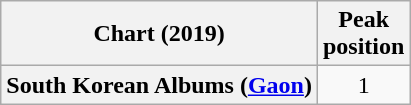<table class="wikitable plainrowheaders" style="text-align:center">
<tr>
<th scope="col">Chart (2019)</th>
<th scope="col">Peak<br>position</th>
</tr>
<tr>
<th scope="row">South Korean Albums (<a href='#'>Gaon</a>)</th>
<td>1</td>
</tr>
</table>
